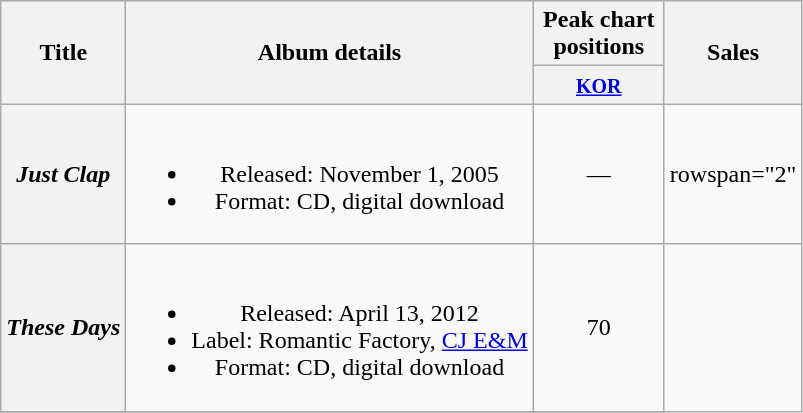<table class="wikitable plainrowheaders" style="text-align:center;">
<tr>
<th scope="col" rowspan="2">Title</th>
<th scope="col" rowspan="2">Album details</th>
<th scope="col" colspan="1" style="width:5em;">Peak chart positions</th>
<th scope="col" rowspan="2">Sales</th>
</tr>
<tr>
<th><small><a href='#'>KOR</a></small><br></th>
</tr>
<tr>
<th scope="row"><em>Just Clap</em></th>
<td><br><ul><li>Released: November 1, 2005</li><li>Format: CD, digital download</li></ul></td>
<td>—</td>
<td>rowspan="2" </td>
</tr>
<tr>
<th scope="row"><em>These Days</em></th>
<td><br><ul><li>Released: April 13, 2012</li><li>Label: Romantic Factory, <a href='#'>CJ E&M</a></li><li>Format: CD, digital download</li></ul></td>
<td>70</td>
</tr>
<tr>
</tr>
</table>
